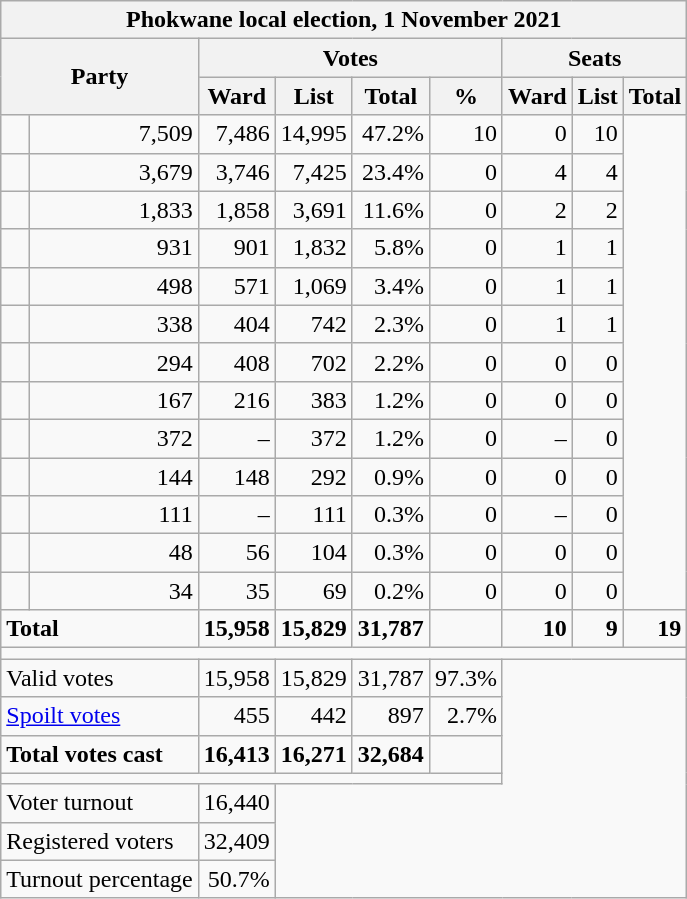<table class=wikitable style="text-align:right">
<tr>
<th colspan="9" align="center">Phokwane local election, 1 November 2021</th>
</tr>
<tr>
<th rowspan="2" colspan="2">Party</th>
<th colspan="4" align="center">Votes</th>
<th colspan="3" align="center">Seats</th>
</tr>
<tr>
<th>Ward</th>
<th>List</th>
<th>Total</th>
<th>%</th>
<th>Ward</th>
<th>List</th>
<th>Total</th>
</tr>
<tr>
<td></td>
<td>7,509</td>
<td>7,486</td>
<td>14,995</td>
<td>47.2%</td>
<td>10</td>
<td>0</td>
<td>10</td>
</tr>
<tr>
<td></td>
<td>3,679</td>
<td>3,746</td>
<td>7,425</td>
<td>23.4%</td>
<td>0</td>
<td>4</td>
<td>4</td>
</tr>
<tr>
<td></td>
<td>1,833</td>
<td>1,858</td>
<td>3,691</td>
<td>11.6%</td>
<td>0</td>
<td>2</td>
<td>2</td>
</tr>
<tr>
<td></td>
<td>931</td>
<td>901</td>
<td>1,832</td>
<td>5.8%</td>
<td>0</td>
<td>1</td>
<td>1</td>
</tr>
<tr>
<td></td>
<td>498</td>
<td>571</td>
<td>1,069</td>
<td>3.4%</td>
<td>0</td>
<td>1</td>
<td>1</td>
</tr>
<tr>
<td></td>
<td>338</td>
<td>404</td>
<td>742</td>
<td>2.3%</td>
<td>0</td>
<td>1</td>
<td>1</td>
</tr>
<tr>
<td></td>
<td>294</td>
<td>408</td>
<td>702</td>
<td>2.2%</td>
<td>0</td>
<td>0</td>
<td>0</td>
</tr>
<tr>
<td></td>
<td>167</td>
<td>216</td>
<td>383</td>
<td>1.2%</td>
<td>0</td>
<td>0</td>
<td>0</td>
</tr>
<tr>
<td></td>
<td>372</td>
<td>–</td>
<td>372</td>
<td>1.2%</td>
<td>0</td>
<td>–</td>
<td>0</td>
</tr>
<tr>
<td></td>
<td>144</td>
<td>148</td>
<td>292</td>
<td>0.9%</td>
<td>0</td>
<td>0</td>
<td>0</td>
</tr>
<tr>
<td></td>
<td>111</td>
<td>–</td>
<td>111</td>
<td>0.3%</td>
<td>0</td>
<td>–</td>
<td>0</td>
</tr>
<tr>
<td></td>
<td>48</td>
<td>56</td>
<td>104</td>
<td>0.3%</td>
<td>0</td>
<td>0</td>
<td>0</td>
</tr>
<tr>
<td></td>
<td>34</td>
<td>35</td>
<td>69</td>
<td>0.2%</td>
<td>0</td>
<td>0</td>
<td>0</td>
</tr>
<tr>
<td colspan="2" style="text-align:left"><strong>Total</strong></td>
<td><strong>15,958</strong></td>
<td><strong>15,829</strong></td>
<td><strong>31,787</strong></td>
<td></td>
<td><strong>10</strong></td>
<td><strong>9</strong></td>
<td><strong>19</strong></td>
</tr>
<tr>
<td colspan="9"></td>
</tr>
<tr>
<td colspan="2" style="text-align:left">Valid votes</td>
<td>15,958</td>
<td>15,829</td>
<td>31,787</td>
<td>97.3%</td>
</tr>
<tr>
<td colspan="2" style="text-align:left"><a href='#'>Spoilt votes</a></td>
<td>455</td>
<td>442</td>
<td>897</td>
<td>2.7%</td>
</tr>
<tr>
<td colspan="2" style="text-align:left"><strong>Total votes cast</strong></td>
<td><strong>16,413</strong></td>
<td><strong>16,271</strong></td>
<td><strong>32,684</strong></td>
<td></td>
</tr>
<tr>
<td colspan="6"></td>
</tr>
<tr>
<td colspan="2" style="text-align:left">Voter turnout</td>
<td>16,440</td>
</tr>
<tr>
<td colspan="2" style="text-align:left">Registered voters</td>
<td>32,409</td>
</tr>
<tr>
<td colspan="2" style="text-align:left">Turnout percentage</td>
<td>50.7%</td>
</tr>
</table>
